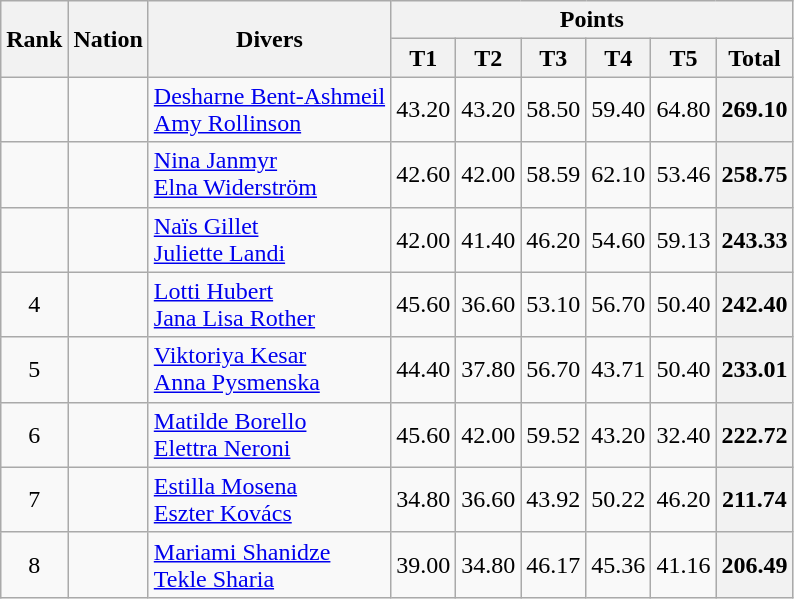<table class="wikitable" style="text-align:center">
<tr>
<th rowspan=2>Rank</th>
<th rowspan=2>Nation</th>
<th rowspan=2>Divers</th>
<th colspan=6>Points</th>
</tr>
<tr>
<th>T1</th>
<th>T2</th>
<th>T3</th>
<th>T4</th>
<th>T5</th>
<th>Total</th>
</tr>
<tr>
<td></td>
<td align=left></td>
<td align=left><a href='#'>Desharne Bent-Ashmeil</a><br><a href='#'>Amy Rollinson</a></td>
<td>43.20</td>
<td>43.20</td>
<td>58.50</td>
<td>59.40</td>
<td>64.80</td>
<th>269.10</th>
</tr>
<tr>
<td></td>
<td align=left></td>
<td align=left><a href='#'>Nina Janmyr</a><br><a href='#'>Elna Widerström</a></td>
<td>42.60</td>
<td>42.00</td>
<td>58.59</td>
<td>62.10</td>
<td>53.46</td>
<th>258.75</th>
</tr>
<tr>
<td></td>
<td align=left></td>
<td align=left><a href='#'>Naïs Gillet</a><br><a href='#'>Juliette Landi</a></td>
<td>42.00</td>
<td>41.40</td>
<td>46.20</td>
<td>54.60</td>
<td>59.13</td>
<th>243.33</th>
</tr>
<tr>
<td>4</td>
<td align=left></td>
<td align=left><a href='#'>Lotti Hubert</a><br><a href='#'>Jana Lisa Rother</a></td>
<td>45.60</td>
<td>36.60</td>
<td>53.10</td>
<td>56.70</td>
<td>50.40</td>
<th>242.40</th>
</tr>
<tr>
<td>5</td>
<td align=left></td>
<td align=left><a href='#'>Viktoriya Kesar</a><br><a href='#'>Anna Pysmenska</a></td>
<td>44.40</td>
<td>37.80</td>
<td>56.70</td>
<td>43.71</td>
<td>50.40</td>
<th>233.01</th>
</tr>
<tr>
<td>6</td>
<td align=left></td>
<td align=left><a href='#'>Matilde Borello</a><br><a href='#'>Elettra Neroni</a></td>
<td>45.60</td>
<td>42.00</td>
<td>59.52</td>
<td>43.20</td>
<td>32.40</td>
<th>222.72</th>
</tr>
<tr>
<td>7</td>
<td align=left></td>
<td align=left><a href='#'>Estilla Mosena</a><br><a href='#'>Eszter Kovács</a></td>
<td>34.80</td>
<td>36.60</td>
<td>43.92</td>
<td>50.22</td>
<td>46.20</td>
<th>211.74</th>
</tr>
<tr>
<td>8</td>
<td align=left></td>
<td align=left><a href='#'>Mariami Shanidze</a><br><a href='#'>Tekle Sharia</a></td>
<td>39.00</td>
<td>34.80</td>
<td>46.17</td>
<td>45.36</td>
<td>41.16</td>
<th>206.49</th>
</tr>
</table>
